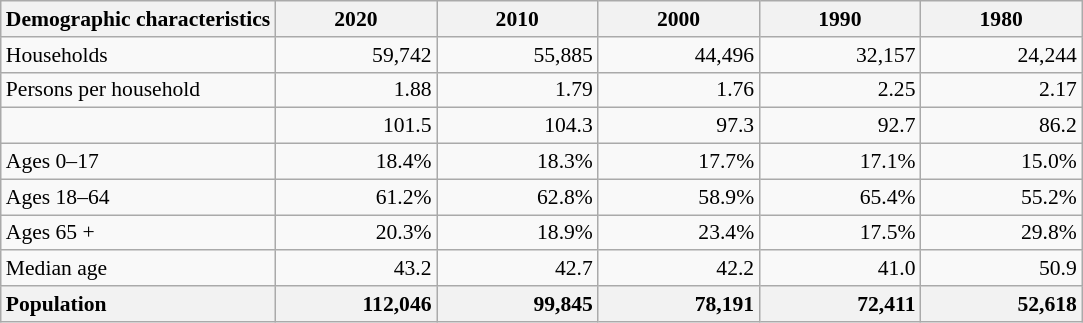<table class="wikitable" style="font-size: 90%; text-align: right;">
<tr>
<th>Demographic characteristics</th>
<th style="width: 7em;">2020</th>
<th style="width: 7em;">2010</th>
<th style="width: 7em;">2000</th>
<th style="width: 7em;">1990</th>
<th style="width: 7em;">1980</th>
</tr>
<tr>
<td style="text-align:left">Households</td>
<td>59,742</td>
<td>55,885</td>
<td>44,496</td>
<td>32,157</td>
<td>24,244</td>
</tr>
<tr>
<td style="text-align:left">Persons per household</td>
<td>1.88</td>
<td>1.79</td>
<td>1.76</td>
<td>2.25</td>
<td>2.17</td>
</tr>
<tr>
<td style="text-align:left"></td>
<td>101.5</td>
<td>104.3</td>
<td>97.3</td>
<td>92.7</td>
<td>86.2</td>
</tr>
<tr>
<td style="text-align:left">Ages 0–17</td>
<td>18.4%</td>
<td>18.3%</td>
<td>17.7%</td>
<td>17.1%</td>
<td>15.0%</td>
</tr>
<tr>
<td style="text-align:left">Ages 18–64</td>
<td>61.2%</td>
<td>62.8%</td>
<td>58.9%</td>
<td>65.4%</td>
<td>55.2%</td>
</tr>
<tr>
<td style="text-align:left">Ages 65 +</td>
<td>20.3%</td>
<td>18.9%</td>
<td>23.4%</td>
<td>17.5%</td>
<td>29.8%</td>
</tr>
<tr>
<td style="text-align:left">Median age</td>
<td>43.2</td>
<td>42.7</td>
<td>42.2</td>
<td>41.0</td>
<td>50.9</td>
</tr>
<tr>
<th style="text-align:left">Population</th>
<th style="text-align:right">112,046</th>
<th style="text-align:right">99,845</th>
<th style="text-align:right">78,191</th>
<th style="text-align:right">72,411</th>
<th style="text-align:right">52,618</th>
</tr>
</table>
